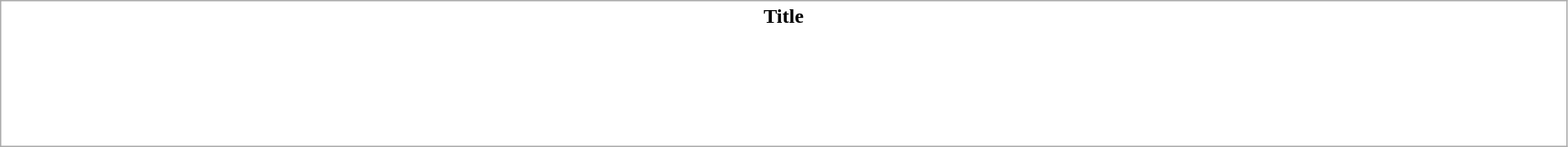<table class="wikitable plainrowheaders" style="width:98%;">
<tr>
<th style="background-color: #FFFFFF;">Title<br><br><br><br><br><br></th>
</tr>
</table>
